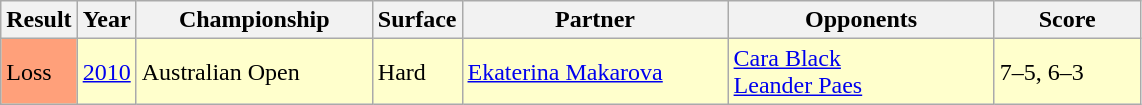<table class=wikitable>
<tr>
<th style="width:40px">Result</th>
<th style="width:30px">Year</th>
<th style="width:150px">Championship</th>
<th style="width:50px">Surface</th>
<th style="width:170px">Partner</th>
<th style="width:170px">Opponents</th>
<th style="width:90px"  class="unsortable">Score</th>
</tr>
<tr style="background:#ffffcc;">
<td style="background:#ffa07a;">Loss</td>
<td><a href='#'>2010</a></td>
<td>Australian Open</td>
<td>Hard</td>
<td> <a href='#'>Ekaterina Makarova</a></td>
<td> <a href='#'>Cara Black</a><br> <a href='#'>Leander Paes</a></td>
<td>7–5, 6–3</td>
</tr>
</table>
